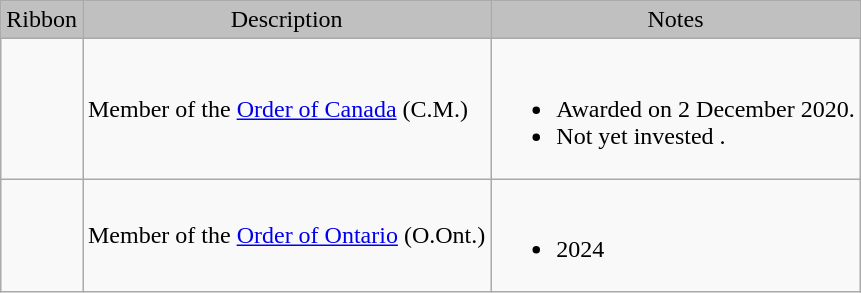<table class="wikitable">
<tr style="background:silver; text-align:center;">
<td>Ribbon</td>
<td>Description</td>
<td>Notes</td>
</tr>
<tr>
<td></td>
<td>Member of the <a href='#'>Order of Canada</a> (C.M.)</td>
<td><br><ul><li>Awarded on 2 December 2020.</li><li>Not yet invested .</li></ul></td>
</tr>
<tr>
<td></td>
<td>Member of the <a href='#'>Order of Ontario</a> (O.Ont.)</td>
<td><br><ul><li>2024</li></ul></td>
</tr>
</table>
